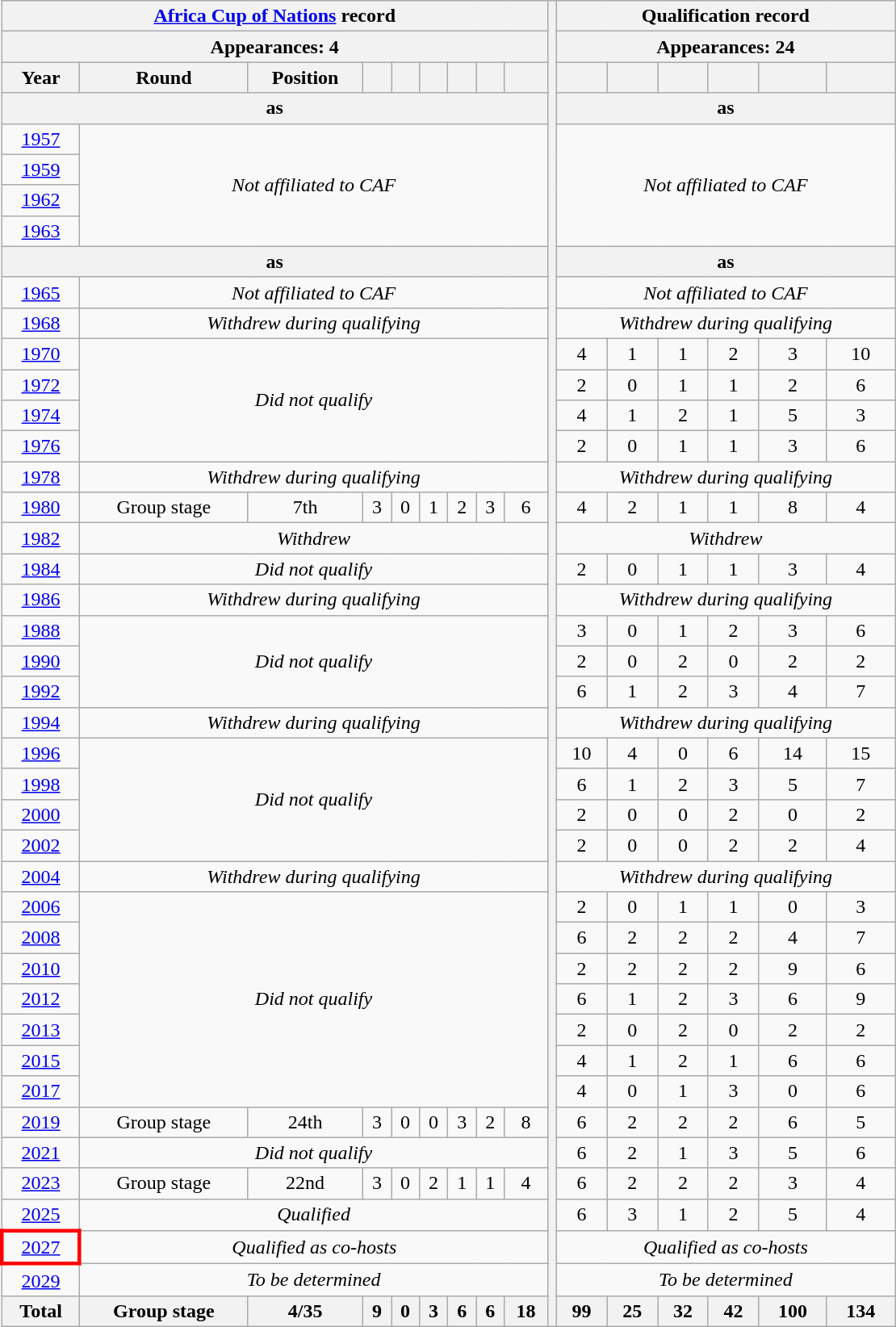<table class="wikitable" style="text-align: center;">
<tr>
<th colspan=9><a href='#'>Africa Cup of Nations</a> record</th>
<th rowspan="43" width="1%"></th>
<th colspan=6>Qualification record</th>
</tr>
<tr>
<th colspan=9>Appearances: 4</th>
<th colspan=6>Appearances: 24</th>
</tr>
<tr>
<th>Year</th>
<th>Round</th>
<th>Position</th>
<th></th>
<th></th>
<th></th>
<th></th>
<th></th>
<th></th>
<th></th>
<th></th>
<th></th>
<th></th>
<th></th>
<th></th>
</tr>
<tr>
<th colspan=9>as </th>
<th colspan=6>as </th>
</tr>
<tr>
<td> <a href='#'>1957</a></td>
<td colspan=8 rowspan=4><em>Not affiliated to CAF</em></td>
<td colspan=6 rowspan=4><em>Not affiliated to CAF</em></td>
</tr>
<tr>
<td> <a href='#'>1959</a></td>
</tr>
<tr>
<td> <a href='#'>1962</a></td>
</tr>
<tr>
<td> <a href='#'>1963</a></td>
</tr>
<tr>
<th colspan=9>as </th>
<th colspan=6>as </th>
</tr>
<tr>
<td> <a href='#'>1965</a></td>
<td colspan=8><em>Not affiliated to CAF</em></td>
<td colspan=6><em>Not affiliated to CAF</em></td>
</tr>
<tr>
<td> <a href='#'>1968</a></td>
<td colspan=8><em>Withdrew during qualifying</em></td>
<td colspan=6><em>Withdrew during qualifying</em></td>
</tr>
<tr>
<td> <a href='#'>1970</a></td>
<td colspan=8 rowspan=4><em>Did not qualify</em></td>
<td>4</td>
<td>1</td>
<td>1</td>
<td>2</td>
<td>3</td>
<td>10</td>
</tr>
<tr>
<td> <a href='#'>1972</a></td>
<td>2</td>
<td>0</td>
<td>1</td>
<td>1</td>
<td>2</td>
<td>6</td>
</tr>
<tr>
<td> <a href='#'>1974</a></td>
<td>4</td>
<td>1</td>
<td>2</td>
<td>1</td>
<td>5</td>
<td>3</td>
</tr>
<tr>
<td> <a href='#'>1976</a></td>
<td>2</td>
<td>0</td>
<td>1</td>
<td>1</td>
<td>3</td>
<td>6</td>
</tr>
<tr>
<td> <a href='#'>1978</a></td>
<td colspan=8><em>Withdrew during qualifying</em></td>
<td colspan=6><em>Withdrew during qualifying</em></td>
</tr>
<tr>
<td> <a href='#'>1980</a></td>
<td>Group stage</td>
<td>7th</td>
<td>3</td>
<td>0</td>
<td>1</td>
<td>2</td>
<td>3</td>
<td>6</td>
<td>4</td>
<td>2</td>
<td>1</td>
<td>1</td>
<td>8</td>
<td>4</td>
</tr>
<tr>
<td> <a href='#'>1982</a></td>
<td colspan=8><em>Withdrew</em></td>
<td colspan=6><em>Withdrew</em></td>
</tr>
<tr>
<td> <a href='#'>1984</a></td>
<td colspan=8><em>Did not qualify</em></td>
<td>2</td>
<td>0</td>
<td>1</td>
<td>1</td>
<td>3</td>
<td>4</td>
</tr>
<tr>
<td> <a href='#'>1986</a></td>
<td colspan=8><em>Withdrew during qualifying</em></td>
<td colspan=6><em>Withdrew during qualifying</em></td>
</tr>
<tr>
<td> <a href='#'>1988</a></td>
<td colspan=8 rowspan=3><em>Did not qualify</em></td>
<td>3</td>
<td>0</td>
<td>1</td>
<td>2</td>
<td>3</td>
<td>6</td>
</tr>
<tr>
<td> <a href='#'>1990</a></td>
<td>2</td>
<td>0</td>
<td>2</td>
<td>0</td>
<td>2</td>
<td>2</td>
</tr>
<tr>
<td> <a href='#'>1992</a></td>
<td>6</td>
<td>1</td>
<td>2</td>
<td>3</td>
<td>4</td>
<td>7</td>
</tr>
<tr>
<td> <a href='#'>1994</a></td>
<td colspan=8><em>Withdrew during qualifying</em></td>
<td colspan=6><em>Withdrew during qualifying</em></td>
</tr>
<tr>
<td> <a href='#'>1996</a></td>
<td colspan=8 rowspan=4><em>Did not qualify</em></td>
<td>10</td>
<td>4</td>
<td>0</td>
<td>6</td>
<td>14</td>
<td>15</td>
</tr>
<tr>
<td> <a href='#'>1998</a></td>
<td>6</td>
<td>1</td>
<td>2</td>
<td>3</td>
<td>5</td>
<td>7</td>
</tr>
<tr>
<td>  <a href='#'>2000</a></td>
<td>2</td>
<td>0</td>
<td>0</td>
<td>2</td>
<td>0</td>
<td>2</td>
</tr>
<tr>
<td> <a href='#'>2002</a></td>
<td>2</td>
<td>0</td>
<td>0</td>
<td>2</td>
<td>2</td>
<td>4</td>
</tr>
<tr>
<td> <a href='#'>2004</a></td>
<td colspan=8><em>Withdrew during qualifying</em></td>
<td colspan=6><em>Withdrew during qualifying</em></td>
</tr>
<tr>
<td> <a href='#'>2006</a></td>
<td colspan=8 rowspan=7><em>Did not qualify</em></td>
<td>2</td>
<td>0</td>
<td>1</td>
<td>1</td>
<td>0</td>
<td>3</td>
</tr>
<tr>
<td> <a href='#'>2008</a></td>
<td>6</td>
<td>2</td>
<td>2</td>
<td>2</td>
<td>4</td>
<td>7</td>
</tr>
<tr>
<td> <a href='#'>2010</a></td>
<td 6>2</td>
<td>2</td>
<td>2</td>
<td>2</td>
<td>9</td>
<td>6</td>
</tr>
<tr>
<td>  <a href='#'>2012</a></td>
<td>6</td>
<td>1</td>
<td>2</td>
<td>3</td>
<td>6</td>
<td>9</td>
</tr>
<tr>
<td> <a href='#'>2013</a></td>
<td>2</td>
<td>0</td>
<td>2</td>
<td>0</td>
<td>2</td>
<td>2</td>
</tr>
<tr>
<td> <a href='#'>2015</a></td>
<td>4</td>
<td>1</td>
<td>2</td>
<td>1</td>
<td>6</td>
<td>6</td>
</tr>
<tr>
<td> <a href='#'>2017</a></td>
<td>4</td>
<td>0</td>
<td>1</td>
<td>3</td>
<td>0</td>
<td>6</td>
</tr>
<tr>
<td> <a href='#'>2019</a></td>
<td>Group stage</td>
<td>24th</td>
<td>3</td>
<td>0</td>
<td>0</td>
<td>3</td>
<td>2</td>
<td>8</td>
<td>6</td>
<td>2</td>
<td>2</td>
<td>2</td>
<td>6</td>
<td>5</td>
</tr>
<tr>
<td> <a href='#'>2021</a></td>
<td colspan=8><em>Did not qualify</em></td>
<td>6</td>
<td>2</td>
<td>1</td>
<td>3</td>
<td>5</td>
<td>6</td>
</tr>
<tr>
<td> <a href='#'>2023</a></td>
<td>Group stage</td>
<td>22nd</td>
<td>3</td>
<td>0</td>
<td>2</td>
<td>1</td>
<td>1</td>
<td>4</td>
<td>6</td>
<td>2</td>
<td>2</td>
<td>2</td>
<td>3</td>
<td>4</td>
</tr>
<tr>
<td> <a href='#'>2025</a></td>
<td colspan=8><em>Qualified</em></td>
<td>6</td>
<td>3</td>
<td>1</td>
<td>2</td>
<td>5</td>
<td>4</td>
</tr>
<tr>
<td style="border: 3px solid red">   <a href='#'>2027</a></td>
<td colspan=8><em>Qualified as co-hosts</em></td>
<td colspan=6><em>Qualified as co-hosts</em></td>
</tr>
<tr>
<td> <a href='#'>2029</a></td>
<td colspan="8"><em>To be determined</em></td>
<td colspan="6"><em>To be determined</em></td>
</tr>
<tr>
<th>Total</th>
<th>Group stage</th>
<th>4/35</th>
<th>9</th>
<th>0</th>
<th>3</th>
<th>6</th>
<th>6</th>
<th>18</th>
<th>99</th>
<th>25</th>
<th>32</th>
<th>42</th>
<th>100</th>
<th>134</th>
</tr>
</table>
